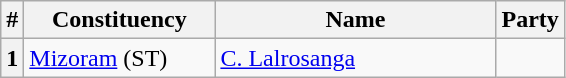<table class="wikitable sortable">
<tr>
<th>#</th>
<th style="width:120px">Constituency</th>
<th style="width:180px">Name</th>
<th colspan=2>Party</th>
</tr>
<tr>
<th>1</th>
<td><a href='#'>Mizoram</a> (ST)</td>
<td><a href='#'>C. Lalrosanga</a></td>
<td></td>
</tr>
</table>
